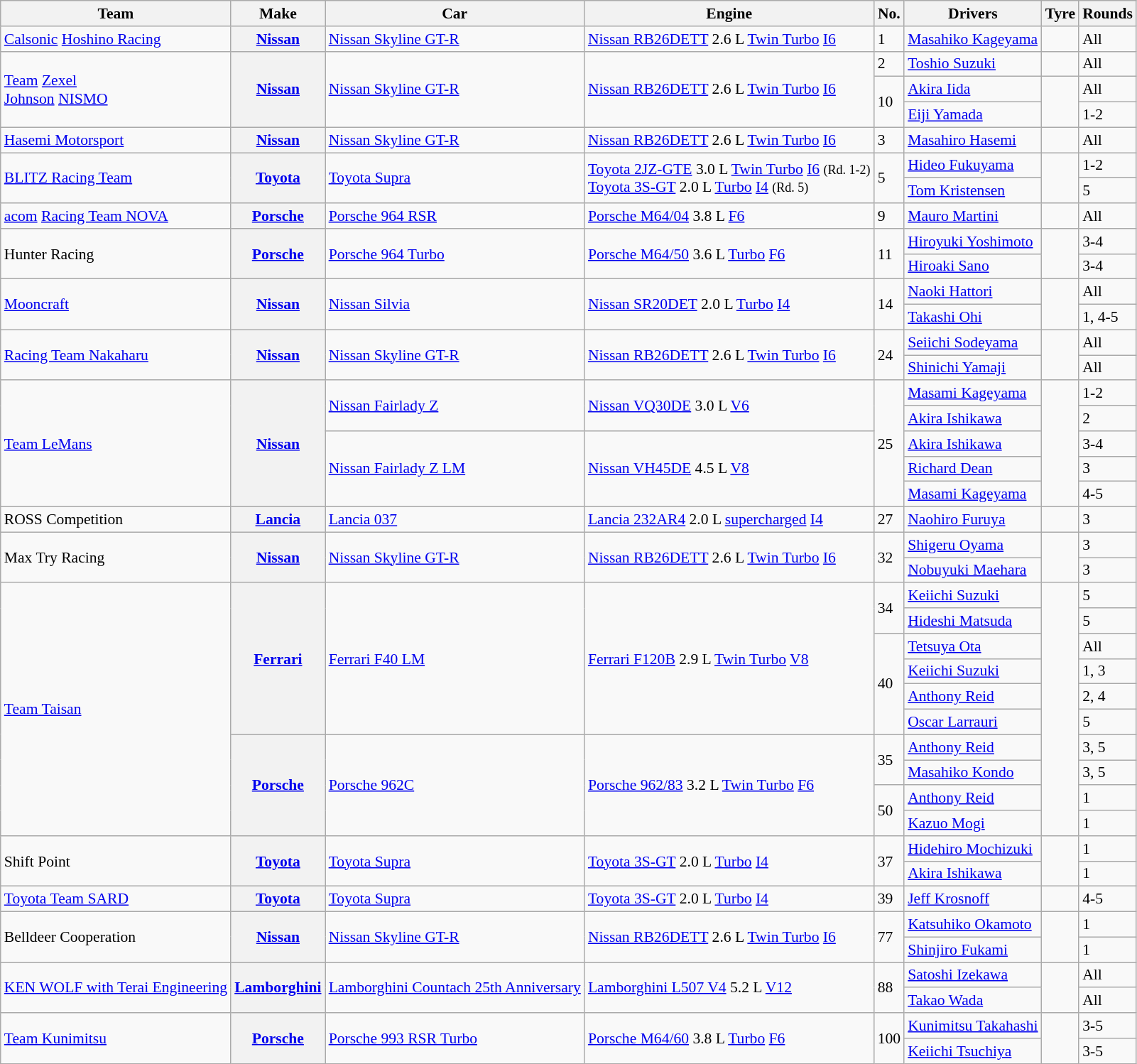<table class="wikitable" style="font-size: 90%;">
<tr>
<th>Team</th>
<th>Make</th>
<th>Car</th>
<th>Engine</th>
<th>No.</th>
<th>Drivers</th>
<th>Tyre</th>
<th>Rounds</th>
</tr>
<tr>
<td><a href='#'>Calsonic</a> <a href='#'>Hoshino Racing</a></td>
<th><a href='#'>Nissan</a></th>
<td><a href='#'>Nissan Skyline GT-R</a></td>
<td><a href='#'>Nissan RB26DETT</a> 2.6 L <a href='#'>Twin Turbo</a> <a href='#'>I6</a></td>
<td>1</td>
<td> <a href='#'>Masahiko Kageyama</a></td>
<td></td>
<td>All</td>
</tr>
<tr>
<td rowspan="3"><a href='#'>Team</a> <a href='#'>Zexel</a><br><a href='#'>Johnson</a> <a href='#'>NISMO</a></td>
<th rowspan="3"><a href='#'>Nissan</a></th>
<td rowspan="3"><a href='#'>Nissan Skyline GT-R</a></td>
<td rowspan="3"><a href='#'>Nissan RB26DETT</a> 2.6 L <a href='#'>Twin Turbo</a> <a href='#'>I6</a></td>
<td>2</td>
<td> <a href='#'>Toshio Suzuki</a></td>
<td></td>
<td>All</td>
</tr>
<tr>
<td rowspan="2">10</td>
<td> <a href='#'>Akira Iida</a></td>
<td rowspan="2"></td>
<td>All</td>
</tr>
<tr>
<td> <a href='#'>Eiji Yamada</a></td>
<td>1-2</td>
</tr>
<tr>
<td><a href='#'>Hasemi Motorsport</a></td>
<th><a href='#'>Nissan</a></th>
<td><a href='#'>Nissan Skyline GT-R</a></td>
<td><a href='#'>Nissan RB26DETT</a> 2.6 L <a href='#'>Twin Turbo</a> <a href='#'>I6</a></td>
<td>3</td>
<td> <a href='#'>Masahiro Hasemi</a></td>
<td></td>
<td>All</td>
</tr>
<tr>
<td rowspan="2"><a href='#'>BLITZ Racing Team</a></td>
<th rowspan="2"><a href='#'>Toyota</a></th>
<td rowspan="2"><a href='#'>Toyota Supra</a></td>
<td rowspan="2"><a href='#'>Toyota 2JZ-GTE</a> 3.0 L <a href='#'>Twin Turbo</a> <a href='#'>I6</a> <small>(Rd. 1-2)</small><br><a href='#'>Toyota 3S-GT</a> 2.0 L <a href='#'>Turbo</a> <a href='#'>I4</a> <small>(Rd. 5)</small></td>
<td rowspan="2">5</td>
<td> <a href='#'>Hideo Fukuyama</a></td>
<td rowspan="2"></td>
<td>1-2</td>
</tr>
<tr>
<td> <a href='#'>Tom Kristensen</a></td>
<td>5</td>
</tr>
<tr>
<td><a href='#'>acom</a> <a href='#'>Racing Team NOVA</a></td>
<th><a href='#'>Porsche</a></th>
<td><a href='#'>Porsche 964 RSR</a></td>
<td><a href='#'>Porsche M64/04</a> 3.8 L <a href='#'>F6</a></td>
<td>9</td>
<td> <a href='#'>Mauro Martini</a></td>
<td></td>
<td>All</td>
</tr>
<tr>
<td rowspan="2">Hunter Racing</td>
<th rowspan="2"><a href='#'>Porsche</a></th>
<td rowspan="2"><a href='#'>Porsche 964 Turbo</a></td>
<td rowspan="2"><a href='#'>Porsche M64/50</a> 3.6 L <a href='#'>Turbo</a> <a href='#'>F6</a></td>
<td rowspan="2">11</td>
<td> <a href='#'>Hiroyuki Yoshimoto</a></td>
<td rowspan="2"></td>
<td>3-4</td>
</tr>
<tr>
<td> <a href='#'>Hiroaki Sano</a></td>
<td>3-4</td>
</tr>
<tr>
<td rowspan="2"><a href='#'>Mooncraft</a></td>
<th rowspan="2"><a href='#'>Nissan</a></th>
<td rowspan="2"><a href='#'>Nissan Silvia</a></td>
<td rowspan="2"><a href='#'>Nissan SR20DET</a> 2.0 L <a href='#'>Turbo</a> <a href='#'>I4</a></td>
<td rowspan="2">14</td>
<td> <a href='#'>Naoki Hattori</a></td>
<td rowspan="2"></td>
<td>All</td>
</tr>
<tr>
<td> <a href='#'>Takashi Ohi</a></td>
<td>1, 4-5</td>
</tr>
<tr>
<td rowspan="2"><a href='#'>Racing Team Nakaharu</a></td>
<th rowspan="2"><a href='#'>Nissan</a></th>
<td rowspan="2"><a href='#'>Nissan Skyline GT-R</a></td>
<td rowspan="2"><a href='#'>Nissan RB26DETT</a> 2.6 L <a href='#'>Twin Turbo</a> <a href='#'>I6</a></td>
<td rowspan="2">24</td>
<td> <a href='#'>Seiichi Sodeyama</a></td>
<td rowspan="2"></td>
<td>All</td>
</tr>
<tr>
<td> <a href='#'>Shinichi Yamaji</a></td>
<td>All</td>
</tr>
<tr>
<td rowspan=5><a href='#'>Team LeMans</a></td>
<th rowspan=5><a href='#'>Nissan</a></th>
<td rowspan=2><a href='#'>Nissan Fairlady Z</a></td>
<td rowspan=2><a href='#'>Nissan VQ30DE</a> 3.0 L <a href='#'>V6</a></td>
<td rowspan=5>25</td>
<td> <a href='#'>Masami Kageyama</a></td>
<td rowspan="5"></td>
<td>1-2</td>
</tr>
<tr>
<td> <a href='#'>Akira Ishikawa</a></td>
<td>2</td>
</tr>
<tr>
<td rowspan=3><a href='#'>Nissan Fairlady Z LM</a></td>
<td rowspan=3><a href='#'>Nissan VH45DE</a> 4.5 L <a href='#'>V8</a></td>
<td> <a href='#'>Akira Ishikawa</a></td>
<td>3-4</td>
</tr>
<tr>
<td> <a href='#'>Richard Dean</a></td>
<td>3</td>
</tr>
<tr>
<td> <a href='#'>Masami Kageyama</a></td>
<td>4-5</td>
</tr>
<tr>
<td>ROSS Competition</td>
<th><a href='#'>Lancia</a></th>
<td><a href='#'>Lancia 037</a></td>
<td><a href='#'>Lancia 232AR4</a> 2.0 L <a href='#'>supercharged</a> <a href='#'>I4</a></td>
<td>27</td>
<td> <a href='#'>Naohiro Furuya</a></td>
<td></td>
<td>3</td>
</tr>
<tr>
<td rowspan="2">Max Try Racing</td>
<th rowspan="2"><a href='#'>Nissan</a></th>
<td rowspan="2"><a href='#'>Nissan Skyline GT-R</a></td>
<td rowspan="2"><a href='#'>Nissan RB26DETT</a> 2.6 L <a href='#'>Twin Turbo</a> <a href='#'>I6</a></td>
<td rowspan="2">32</td>
<td> <a href='#'>Shigeru Oyama</a></td>
<td rowspan="2"></td>
<td>3</td>
</tr>
<tr>
<td> <a href='#'>Nobuyuki Maehara</a></td>
<td>3</td>
</tr>
<tr>
<td rowspan="10"><a href='#'>Team Taisan</a></td>
<th rowspan="6"><a href='#'>Ferrari</a></th>
<td rowspan="6"><a href='#'>Ferrari F40 LM</a></td>
<td rowspan="6"><a href='#'>Ferrari F120B</a> 2.9 L <a href='#'>Twin Turbo</a> <a href='#'>V8</a></td>
<td rowspan="2">34</td>
<td> <a href='#'>Keiichi Suzuki</a></td>
<td rowspan="10"></td>
<td>5</td>
</tr>
<tr>
<td> <a href='#'>Hideshi Matsuda</a></td>
<td>5</td>
</tr>
<tr>
<td rowspan="4">40</td>
<td> <a href='#'>Tetsuya Ota</a></td>
<td>All</td>
</tr>
<tr>
<td> <a href='#'>Keiichi Suzuki</a></td>
<td>1, 3</td>
</tr>
<tr>
<td> <a href='#'>Anthony Reid</a></td>
<td>2, 4</td>
</tr>
<tr>
<td> <a href='#'>Oscar Larrauri</a></td>
<td>5</td>
</tr>
<tr>
<th rowspan="4"><a href='#'>Porsche</a></th>
<td rowspan="4"><a href='#'>Porsche 962C</a></td>
<td rowspan="4"><a href='#'>Porsche 962/83</a> 3.2 L <a href='#'>Twin Turbo</a> <a href='#'>F6</a></td>
<td rowspan="2">35</td>
<td> <a href='#'>Anthony Reid</a></td>
<td>3, 5</td>
</tr>
<tr>
<td> <a href='#'>Masahiko Kondo</a></td>
<td>3, 5</td>
</tr>
<tr>
<td rowspan="2">50</td>
<td> <a href='#'>Anthony Reid</a></td>
<td>1</td>
</tr>
<tr>
<td> <a href='#'>Kazuo Mogi</a></td>
<td>1</td>
</tr>
<tr>
<td rowspan="2">Shift Point</td>
<th rowspan="2"><a href='#'>Toyota</a></th>
<td rowspan="2"><a href='#'>Toyota Supra</a></td>
<td rowspan="2"><a href='#'>Toyota 3S-GT</a> 2.0 L <a href='#'>Turbo</a> <a href='#'>I4</a></td>
<td rowspan="2">37</td>
<td> <a href='#'>Hidehiro Mochizuki</a></td>
<td rowspan="2"></td>
<td>1</td>
</tr>
<tr>
<td> <a href='#'>Akira Ishikawa</a></td>
<td>1</td>
</tr>
<tr>
<td><a href='#'>Toyota Team SARD</a></td>
<th><a href='#'>Toyota</a></th>
<td><a href='#'>Toyota Supra</a></td>
<td><a href='#'>Toyota 3S-GT</a> 2.0 L <a href='#'>Turbo</a> <a href='#'>I4</a></td>
<td>39</td>
<td> <a href='#'>Jeff Krosnoff</a></td>
<td></td>
<td>4-5</td>
</tr>
<tr>
<td rowspan="2">Belldeer Cooperation</td>
<th rowspan="2"><a href='#'>Nissan</a></th>
<td rowspan="2"><a href='#'>Nissan Skyline GT-R</a></td>
<td rowspan="2"><a href='#'>Nissan RB26DETT</a> 2.6 L <a href='#'>Twin Turbo</a> <a href='#'>I6</a></td>
<td rowspan="2">77</td>
<td> <a href='#'>Katsuhiko Okamoto</a></td>
<td rowspan="2"></td>
<td>1</td>
</tr>
<tr>
<td> <a href='#'>Shinjiro Fukami</a></td>
<td>1</td>
</tr>
<tr>
<td rowspan="2"><a href='#'>KEN WOLF with Terai Engineering</a></td>
<th rowspan="2"><a href='#'>Lamborghini</a></th>
<td rowspan="2"><a href='#'>Lamborghini Countach 25th Anniversary</a></td>
<td rowspan="2"><a href='#'>Lamborghini L507 V4</a> 5.2 L <a href='#'>V12</a></td>
<td rowspan="2">88</td>
<td> <a href='#'>Satoshi Izekawa</a></td>
<td rowspan="2"></td>
<td>All</td>
</tr>
<tr>
<td> <a href='#'>Takao Wada</a></td>
<td>All</td>
</tr>
<tr>
<td rowspan="2"><a href='#'>Team Kunimitsu</a></td>
<th rowspan="2"><a href='#'>Porsche</a></th>
<td rowspan="2"><a href='#'>Porsche 993 RSR Turbo</a></td>
<td rowspan="2"><a href='#'>Porsche M64/60</a> 3.8 L <a href='#'>Turbo</a> <a href='#'>F6</a></td>
<td rowspan="2">100</td>
<td> <a href='#'>Kunimitsu Takahashi</a></td>
<td rowspan="2"></td>
<td>3-5</td>
</tr>
<tr>
<td> <a href='#'>Keiichi Tsuchiya</a></td>
<td>3-5</td>
</tr>
</table>
